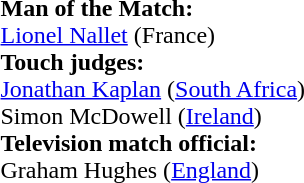<table width=100%>
<tr>
<td><br><strong>Man of the Match:</strong>
<br><a href='#'>Lionel Nallet</a> (France)<br><strong>Touch judges:</strong>
<br><a href='#'>Jonathan Kaplan</a> (<a href='#'>South Africa</a>)
<br>Simon McDowell (<a href='#'>Ireland</a>)
<br><strong>Television match official:</strong>
<br>Graham Hughes (<a href='#'>England</a>)</td>
</tr>
</table>
